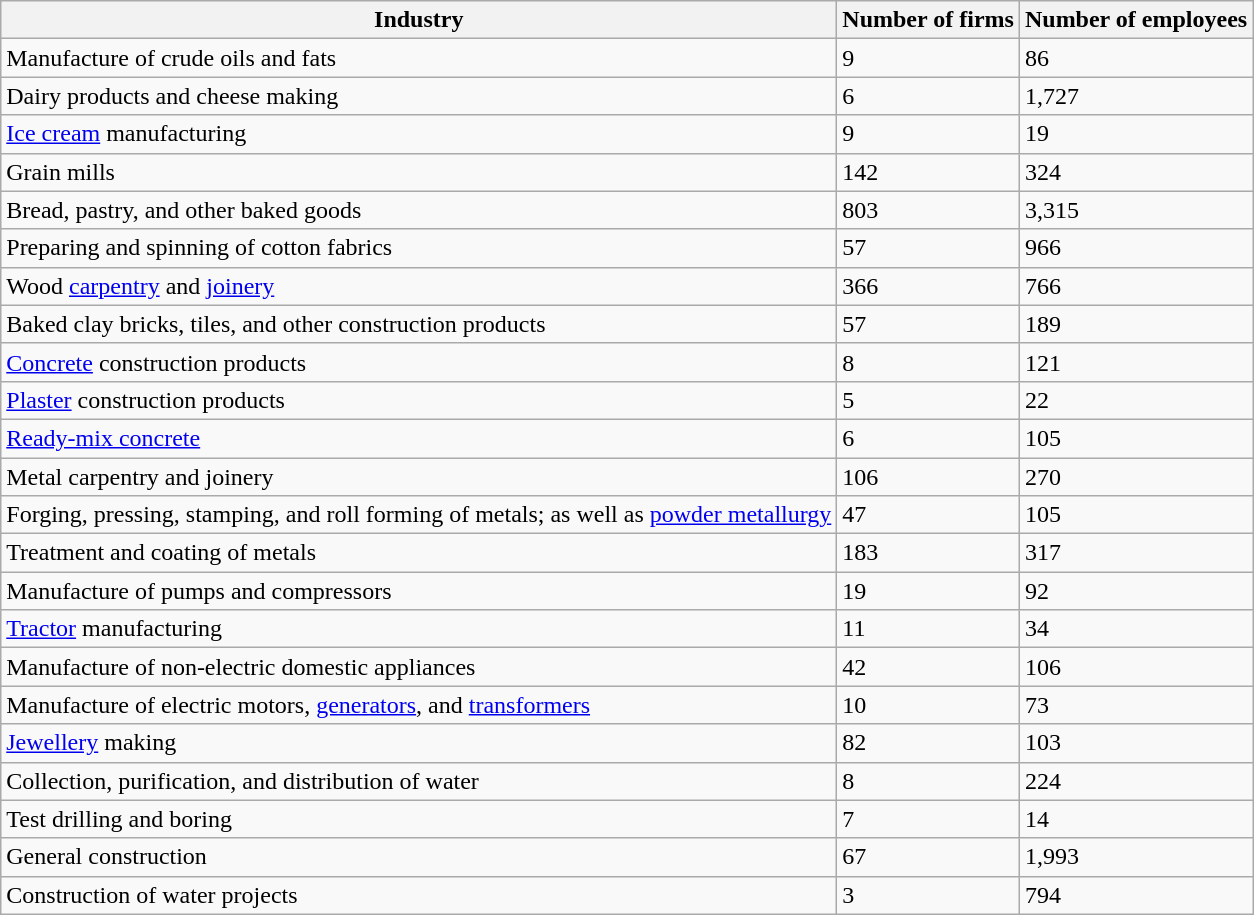<table class="wikitable sortable">
<tr>
<th>Industry</th>
<th>Number of firms</th>
<th>Number of employees</th>
</tr>
<tr>
<td>Manufacture of crude oils and fats</td>
<td>9</td>
<td>86</td>
</tr>
<tr>
<td>Dairy products and cheese making</td>
<td>6</td>
<td>1,727</td>
</tr>
<tr>
<td><a href='#'>Ice cream</a> manufacturing</td>
<td>9</td>
<td>19</td>
</tr>
<tr>
<td>Grain mills</td>
<td>142</td>
<td>324</td>
</tr>
<tr>
<td>Bread, pastry, and other baked goods</td>
<td>803</td>
<td>3,315</td>
</tr>
<tr>
<td>Preparing and spinning of cotton fabrics</td>
<td>57</td>
<td>966</td>
</tr>
<tr>
<td>Wood <a href='#'>carpentry</a> and <a href='#'>joinery</a></td>
<td>366</td>
<td>766</td>
</tr>
<tr>
<td>Baked clay bricks, tiles, and other construction products</td>
<td>57</td>
<td>189</td>
</tr>
<tr>
<td><a href='#'>Concrete</a> construction products</td>
<td>8</td>
<td>121</td>
</tr>
<tr>
<td><a href='#'>Plaster</a> construction products</td>
<td>5</td>
<td>22</td>
</tr>
<tr>
<td><a href='#'>Ready-mix concrete</a></td>
<td>6</td>
<td>105</td>
</tr>
<tr>
<td>Metal carpentry and joinery</td>
<td>106</td>
<td>270</td>
</tr>
<tr>
<td>Forging, pressing, stamping, and roll forming of metals; as well as <a href='#'>powder metallurgy</a></td>
<td>47</td>
<td>105</td>
</tr>
<tr>
<td>Treatment and coating of metals</td>
<td>183</td>
<td>317</td>
</tr>
<tr>
<td>Manufacture of pumps and compressors</td>
<td>19</td>
<td>92</td>
</tr>
<tr>
<td><a href='#'>Tractor</a> manufacturing</td>
<td>11</td>
<td>34</td>
</tr>
<tr>
<td>Manufacture of non-electric domestic appliances</td>
<td>42</td>
<td>106</td>
</tr>
<tr>
<td>Manufacture of electric motors, <a href='#'>generators</a>, and <a href='#'>transformers</a></td>
<td>10</td>
<td>73</td>
</tr>
<tr>
<td><a href='#'>Jewellery</a> making</td>
<td>82</td>
<td>103</td>
</tr>
<tr>
<td>Collection, purification, and distribution of water</td>
<td>8</td>
<td>224</td>
</tr>
<tr>
<td>Test drilling and boring</td>
<td>7</td>
<td>14</td>
</tr>
<tr>
<td>General construction</td>
<td>67</td>
<td>1,993</td>
</tr>
<tr>
<td>Construction of water projects</td>
<td>3</td>
<td>794</td>
</tr>
</table>
